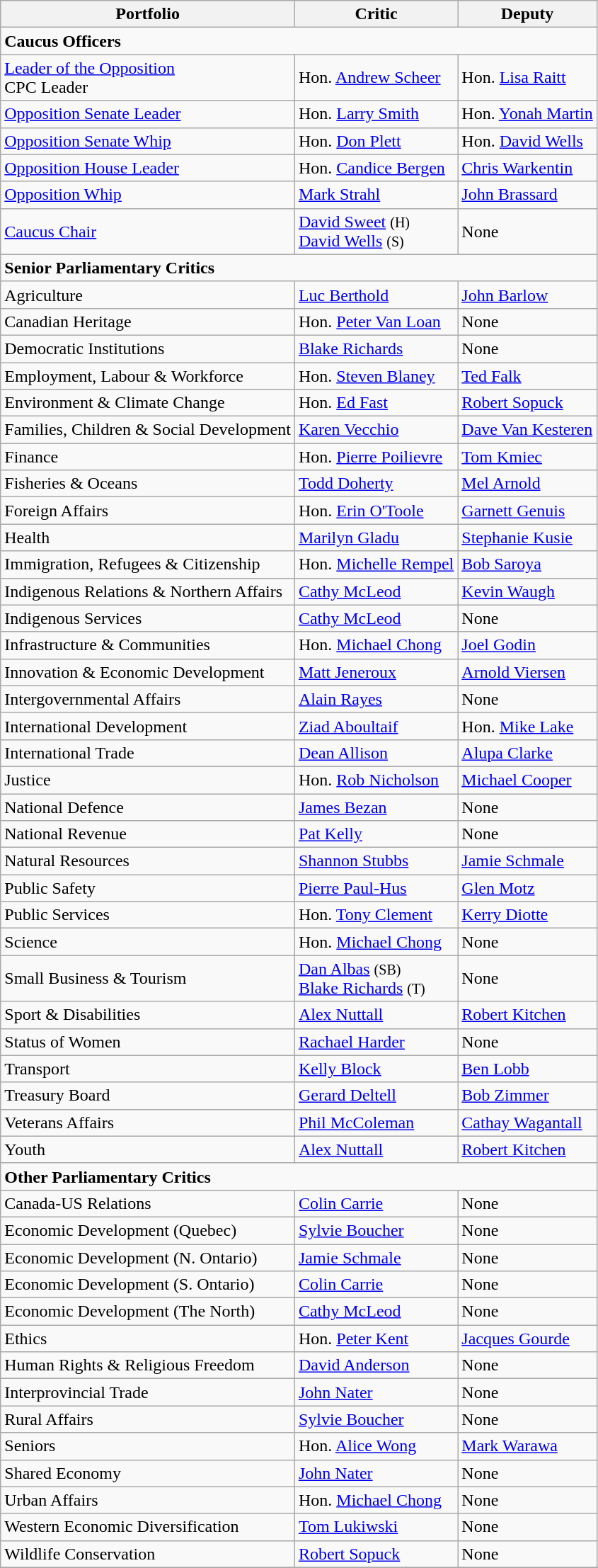<table class="wikitable collapsible collapsed">
<tr>
<th>Portfolio</th>
<th>Critic</th>
<th>Deputy</th>
</tr>
<tr>
<td colspan="3"><strong>Caucus Officers</strong></td>
</tr>
<tr>
<td><a href='#'>Leader of the Opposition</a><br>CPC Leader</td>
<td>Hon. <a href='#'>Andrew Scheer</a></td>
<td>Hon. <a href='#'>Lisa Raitt</a></td>
</tr>
<tr>
<td><a href='#'>Opposition Senate Leader</a></td>
<td>Hon. <a href='#'>Larry Smith</a></td>
<td>Hon. <a href='#'>Yonah Martin</a></td>
</tr>
<tr>
<td><a href='#'>Opposition Senate Whip</a></td>
<td>Hon. <a href='#'>Don Plett</a></td>
<td>Hon. <a href='#'>David Wells</a></td>
</tr>
<tr>
<td><a href='#'>Opposition House Leader</a></td>
<td>Hon. <a href='#'>Candice Bergen</a></td>
<td><a href='#'>Chris Warkentin</a></td>
</tr>
<tr>
<td><a href='#'>Opposition Whip</a></td>
<td><a href='#'>Mark Strahl</a></td>
<td><a href='#'>John Brassard</a></td>
</tr>
<tr>
<td><a href='#'>Caucus Chair</a></td>
<td><a href='#'>David Sweet</a> <small>(H)</small><br><a href='#'>David Wells</a> <small>(S)</small></td>
<td>None</td>
</tr>
<tr>
<td colspan="3"><strong>Senior Parliamentary Critics</strong></td>
</tr>
<tr>
<td>Agriculture</td>
<td><a href='#'>Luc Berthold</a></td>
<td><a href='#'>John Barlow</a></td>
</tr>
<tr>
<td>Canadian Heritage</td>
<td>Hon. <a href='#'>Peter Van Loan</a></td>
<td>None</td>
</tr>
<tr>
<td>Democratic Institutions</td>
<td><a href='#'>Blake Richards</a></td>
<td>None</td>
</tr>
<tr>
<td>Employment, Labour & Workforce</td>
<td>Hon. <a href='#'>Steven Blaney</a></td>
<td><a href='#'>Ted Falk</a></td>
</tr>
<tr>
<td>Environment & Climate Change</td>
<td>Hon. <a href='#'>Ed Fast</a></td>
<td><a href='#'>Robert Sopuck</a></td>
</tr>
<tr>
<td>Families, Children & Social Development</td>
<td><a href='#'>Karen Vecchio</a></td>
<td><a href='#'>Dave Van Kesteren</a></td>
</tr>
<tr>
<td>Finance</td>
<td>Hon. <a href='#'>Pierre Poilievre</a></td>
<td><a href='#'>Tom Kmiec</a></td>
</tr>
<tr>
<td>Fisheries & Oceans</td>
<td><a href='#'>Todd Doherty</a></td>
<td><a href='#'>Mel Arnold</a></td>
</tr>
<tr>
<td>Foreign Affairs</td>
<td>Hon. <a href='#'>Erin O'Toole</a></td>
<td><a href='#'>Garnett Genuis</a></td>
</tr>
<tr>
<td>Health</td>
<td><a href='#'>Marilyn Gladu</a></td>
<td><a href='#'>Stephanie Kusie</a></td>
</tr>
<tr>
<td>Immigration, Refugees & Citizenship</td>
<td>Hon. <a href='#'>Michelle Rempel</a></td>
<td><a href='#'>Bob Saroya</a></td>
</tr>
<tr>
<td>Indigenous Relations & Northern Affairs</td>
<td><a href='#'>Cathy McLeod</a></td>
<td><a href='#'>Kevin Waugh</a></td>
</tr>
<tr>
<td>Indigenous Services</td>
<td><a href='#'>Cathy McLeod</a></td>
<td>None</td>
</tr>
<tr>
<td>Infrastructure & Communities</td>
<td>Hon. <a href='#'>Michael Chong</a></td>
<td><a href='#'>Joel Godin</a></td>
</tr>
<tr>
<td>Innovation & Economic Development</td>
<td><a href='#'>Matt Jeneroux</a></td>
<td><a href='#'>Arnold Viersen</a></td>
</tr>
<tr>
<td>Intergovernmental Affairs</td>
<td><a href='#'>Alain Rayes</a></td>
<td>None</td>
</tr>
<tr>
<td>International Development</td>
<td><a href='#'>Ziad Aboultaif</a></td>
<td>Hon. <a href='#'>Mike Lake</a></td>
</tr>
<tr>
<td>International Trade</td>
<td><a href='#'>Dean Allison</a></td>
<td><a href='#'>Alupa Clarke</a></td>
</tr>
<tr>
<td>Justice</td>
<td>Hon. <a href='#'>Rob Nicholson</a></td>
<td><a href='#'>Michael Cooper</a></td>
</tr>
<tr>
<td>National Defence</td>
<td><a href='#'>James Bezan</a></td>
<td>None</td>
</tr>
<tr>
<td>National Revenue</td>
<td><a href='#'>Pat Kelly</a></td>
<td>None</td>
</tr>
<tr>
<td>Natural Resources</td>
<td><a href='#'>Shannon Stubbs</a></td>
<td><a href='#'>Jamie Schmale</a></td>
</tr>
<tr>
<td>Public Safety</td>
<td><a href='#'>Pierre Paul-Hus</a></td>
<td><a href='#'>Glen Motz</a></td>
</tr>
<tr>
<td>Public Services</td>
<td>Hon. <a href='#'>Tony Clement</a></td>
<td><a href='#'>Kerry Diotte</a></td>
</tr>
<tr>
<td>Science</td>
<td>Hon. <a href='#'>Michael Chong</a></td>
<td>None</td>
</tr>
<tr>
<td>Small Business & Tourism</td>
<td><a href='#'>Dan Albas</a> <small>(SB)</small><br><a href='#'>Blake Richards</a> <small>(T)</small></td>
<td>None</td>
</tr>
<tr>
<td>Sport & Disabilities</td>
<td><a href='#'>Alex Nuttall</a></td>
<td><a href='#'>Robert Kitchen</a></td>
</tr>
<tr>
<td>Status of Women</td>
<td><a href='#'>Rachael Harder</a></td>
<td>None</td>
</tr>
<tr>
<td>Transport</td>
<td><a href='#'>Kelly Block</a></td>
<td><a href='#'>Ben Lobb</a></td>
</tr>
<tr>
<td>Treasury Board</td>
<td><a href='#'>Gerard Deltell</a></td>
<td><a href='#'>Bob Zimmer</a></td>
</tr>
<tr>
<td>Veterans Affairs</td>
<td><a href='#'>Phil McColeman</a></td>
<td><a href='#'>Cathay Wagantall</a></td>
</tr>
<tr>
<td>Youth</td>
<td><a href='#'>Alex Nuttall</a></td>
<td><a href='#'>Robert Kitchen</a></td>
</tr>
<tr>
<td colspan="3"><strong>Other Parliamentary Critics</strong></td>
</tr>
<tr>
<td>Canada-US Relations</td>
<td><a href='#'>Colin Carrie</a></td>
<td>None</td>
</tr>
<tr>
<td>Economic Development (Quebec)</td>
<td><a href='#'>Sylvie Boucher</a></td>
<td>None</td>
</tr>
<tr>
<td>Economic Development (N. Ontario)</td>
<td><a href='#'>Jamie Schmale</a></td>
<td>None</td>
</tr>
<tr>
<td>Economic Development (S. Ontario)</td>
<td><a href='#'>Colin Carrie</a></td>
<td>None</td>
</tr>
<tr>
<td>Economic Development (The North)</td>
<td><a href='#'>Cathy McLeod</a></td>
<td>None</td>
</tr>
<tr>
<td>Ethics</td>
<td>Hon. <a href='#'>Peter Kent</a></td>
<td><a href='#'>Jacques Gourde</a></td>
</tr>
<tr>
<td>Human Rights & Religious Freedom</td>
<td><a href='#'>David Anderson</a></td>
<td>None</td>
</tr>
<tr>
<td>Interprovincial Trade</td>
<td><a href='#'>John Nater</a></td>
<td>None</td>
</tr>
<tr>
<td>Rural Affairs</td>
<td><a href='#'>Sylvie Boucher</a></td>
<td>None</td>
</tr>
<tr>
<td>Seniors</td>
<td>Hon. <a href='#'>Alice Wong</a></td>
<td><a href='#'>Mark Warawa</a></td>
</tr>
<tr>
<td>Shared Economy</td>
<td><a href='#'>John Nater</a></td>
<td>None</td>
</tr>
<tr>
<td>Urban Affairs</td>
<td>Hon. <a href='#'>Michael Chong</a></td>
<td>None</td>
</tr>
<tr>
<td>Western Economic Diversification</td>
<td><a href='#'>Tom Lukiwski</a></td>
<td>None</td>
</tr>
<tr>
<td>Wildlife Conservation</td>
<td><a href='#'>Robert Sopuck</a></td>
<td>None</td>
</tr>
<tr>
</tr>
</table>
